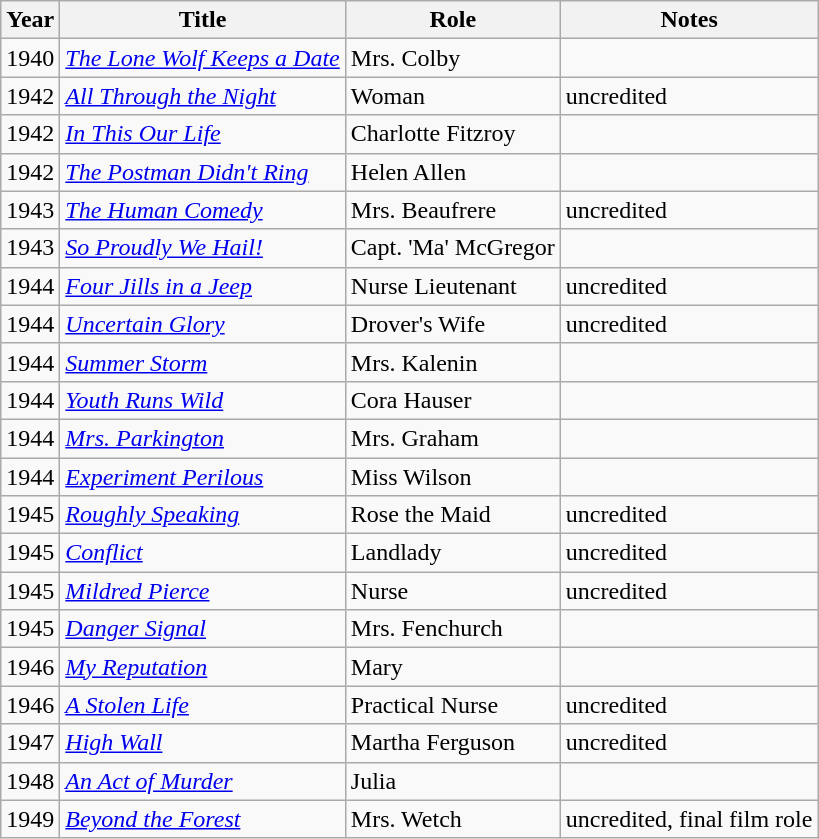<table class="wikitable">
<tr>
<th>Year</th>
<th>Title</th>
<th>Role</th>
<th>Notes</th>
</tr>
<tr>
<td>1940</td>
<td><em><a href='#'>The Lone Wolf Keeps a Date</a></em></td>
<td>Mrs. Colby</td>
<td></td>
</tr>
<tr>
<td>1942</td>
<td><em><a href='#'>All Through the Night</a></em></td>
<td>Woman</td>
<td>uncredited</td>
</tr>
<tr>
<td>1942</td>
<td><em><a href='#'>In This Our Life</a></em></td>
<td>Charlotte Fitzroy</td>
<td></td>
</tr>
<tr>
<td>1942</td>
<td><em><a href='#'>The Postman Didn't Ring</a></em></td>
<td>Helen Allen</td>
<td></td>
</tr>
<tr>
<td>1943</td>
<td><em><a href='#'>The Human Comedy</a></em></td>
<td>Mrs. Beaufrere</td>
<td>uncredited</td>
</tr>
<tr>
<td>1943</td>
<td><em><a href='#'>So Proudly We Hail!</a></em></td>
<td>Capt. 'Ma' McGregor</td>
<td></td>
</tr>
<tr>
<td>1944</td>
<td><em><a href='#'>Four Jills in a Jeep</a></em></td>
<td>Nurse Lieutenant</td>
<td>uncredited</td>
</tr>
<tr>
<td>1944</td>
<td><em><a href='#'>Uncertain Glory</a></em></td>
<td>Drover's Wife</td>
<td>uncredited</td>
</tr>
<tr>
<td>1944</td>
<td><em><a href='#'>Summer Storm</a></em></td>
<td>Mrs. Kalenin</td>
<td></td>
</tr>
<tr>
<td>1944</td>
<td><em><a href='#'>Youth Runs Wild</a></em></td>
<td>Cora Hauser</td>
<td></td>
</tr>
<tr>
<td>1944</td>
<td><em><a href='#'>Mrs. Parkington</a></em></td>
<td>Mrs. Graham</td>
<td></td>
</tr>
<tr>
<td>1944</td>
<td><em><a href='#'>Experiment Perilous</a></em></td>
<td>Miss Wilson</td>
<td></td>
</tr>
<tr>
<td>1945</td>
<td><em><a href='#'>Roughly Speaking</a></em></td>
<td>Rose the Maid</td>
<td>uncredited</td>
</tr>
<tr>
<td>1945</td>
<td><em><a href='#'>Conflict</a></em></td>
<td>Landlady</td>
<td>uncredited</td>
</tr>
<tr>
<td>1945</td>
<td><em><a href='#'>Mildred Pierce</a></em></td>
<td>Nurse</td>
<td>uncredited</td>
</tr>
<tr>
<td>1945</td>
<td><em><a href='#'>Danger Signal</a></em></td>
<td>Mrs. Fenchurch</td>
<td></td>
</tr>
<tr>
<td>1946</td>
<td><em><a href='#'>My Reputation</a></em></td>
<td>Mary</td>
<td></td>
</tr>
<tr>
<td>1946</td>
<td><em><a href='#'>A Stolen Life</a></em></td>
<td>Practical Nurse</td>
<td>uncredited</td>
</tr>
<tr>
<td>1947</td>
<td><em><a href='#'>High Wall</a></em></td>
<td>Martha Ferguson</td>
<td>uncredited</td>
</tr>
<tr>
<td>1948</td>
<td><em><a href='#'>An Act of Murder</a></em></td>
<td>Julia</td>
<td></td>
</tr>
<tr>
<td>1949</td>
<td><em><a href='#'>Beyond the Forest</a></em></td>
<td>Mrs. Wetch</td>
<td>uncredited, final film role</td>
</tr>
</table>
